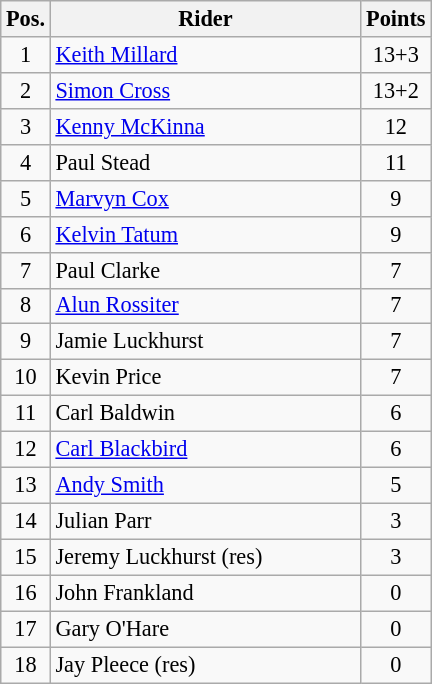<table class=wikitable style="font-size:93%;">
<tr>
<th width=25px>Pos.</th>
<th width=200px>Rider</th>
<th width=40px>Points</th>
</tr>
<tr align=center>
<td>1</td>
<td align=left><a href='#'>Keith Millard</a></td>
<td>13+3</td>
</tr>
<tr align=center>
<td>2</td>
<td align=left><a href='#'>Simon Cross</a></td>
<td>13+2</td>
</tr>
<tr align=center>
<td>3</td>
<td align=left><a href='#'>Kenny McKinna</a></td>
<td>12</td>
</tr>
<tr align=center>
<td>4</td>
<td align=left>Paul Stead</td>
<td>11</td>
</tr>
<tr align=center>
<td>5</td>
<td align=left><a href='#'>Marvyn Cox</a></td>
<td>9</td>
</tr>
<tr align=center>
<td>6</td>
<td align=left><a href='#'>Kelvin Tatum</a></td>
<td>9</td>
</tr>
<tr align=center>
<td>7</td>
<td align=left>Paul Clarke</td>
<td>7</td>
</tr>
<tr align=center>
<td>8</td>
<td align=left><a href='#'>Alun Rossiter</a></td>
<td>7</td>
</tr>
<tr align=center>
<td>9</td>
<td align=left>Jamie Luckhurst</td>
<td>7</td>
</tr>
<tr align=center>
<td>10</td>
<td align=left>Kevin Price</td>
<td>7</td>
</tr>
<tr align=center>
<td>11</td>
<td align=left>Carl Baldwin</td>
<td>6</td>
</tr>
<tr align=center>
<td>12</td>
<td align=left><a href='#'>Carl Blackbird</a></td>
<td>6</td>
</tr>
<tr align=center>
<td>13</td>
<td align=left><a href='#'>Andy Smith</a></td>
<td>5</td>
</tr>
<tr align=center>
<td>14</td>
<td align=left>Julian Parr</td>
<td>3</td>
</tr>
<tr align=center>
<td>15</td>
<td align=left>Jeremy Luckhurst (res)</td>
<td>3</td>
</tr>
<tr align=center>
<td>16</td>
<td align=left>John Frankland</td>
<td>0</td>
</tr>
<tr align=center>
<td>17</td>
<td align=left>Gary O'Hare</td>
<td>0</td>
</tr>
<tr align=center>
<td>18</td>
<td align=left>Jay Pleece (res)</td>
<td>0</td>
</tr>
</table>
